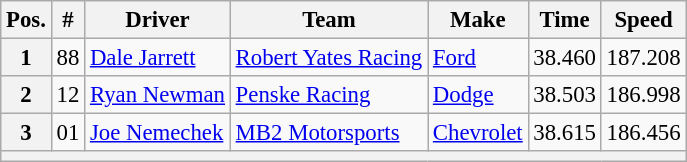<table class="wikitable" style="font-size:95%">
<tr>
<th>Pos.</th>
<th>#</th>
<th>Driver</th>
<th>Team</th>
<th>Make</th>
<th>Time</th>
<th>Speed</th>
</tr>
<tr>
<th>1</th>
<td>88</td>
<td><a href='#'>Dale Jarrett</a></td>
<td><a href='#'>Robert Yates Racing</a></td>
<td><a href='#'>Ford</a></td>
<td>38.460</td>
<td>187.208</td>
</tr>
<tr>
<th>2</th>
<td>12</td>
<td><a href='#'>Ryan Newman</a></td>
<td><a href='#'>Penske Racing</a></td>
<td><a href='#'>Dodge</a></td>
<td>38.503</td>
<td>186.998</td>
</tr>
<tr>
<th>3</th>
<td>01</td>
<td><a href='#'>Joe Nemechek</a></td>
<td><a href='#'>MB2 Motorsports</a></td>
<td><a href='#'>Chevrolet</a></td>
<td>38.615</td>
<td>186.456</td>
</tr>
<tr>
<th colspan="7"></th>
</tr>
</table>
